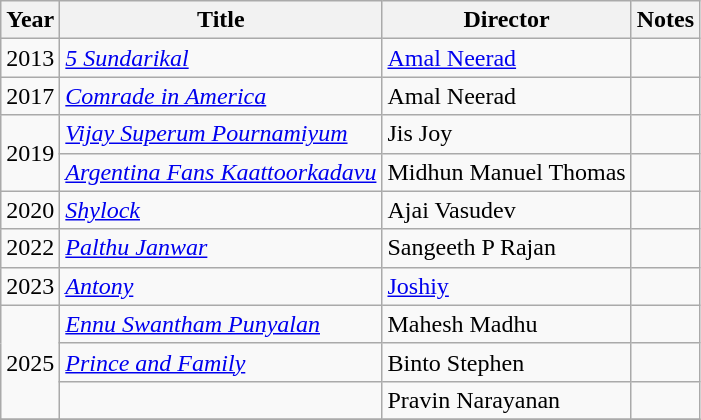<table class="wikitable sortable">
<tr>
<th>Year</th>
<th>Title</th>
<th>Director</th>
<th class="unsortable">Notes</th>
</tr>
<tr>
<td>2013</td>
<td><em><a href='#'>5 Sundarikal</a></em></td>
<td><a href='#'>Amal Neerad</a></td>
<td></td>
</tr>
<tr>
<td>2017</td>
<td><em><a href='#'>Comrade in America</a></em></td>
<td>Amal Neerad</td>
<td></td>
</tr>
<tr>
<td rowspan=2>2019</td>
<td><em><a href='#'>Vijay Superum Pournamiyum</a></em></td>
<td>Jis Joy</td>
<td></td>
</tr>
<tr>
<td><em><a href='#'>Argentina Fans Kaattoorkadavu</a></em></td>
<td>Midhun Manuel Thomas</td>
<td></td>
</tr>
<tr>
<td>2020</td>
<td><em><a href='#'>Shylock</a></em></td>
<td>Ajai Vasudev</td>
<td></td>
</tr>
<tr>
<td>2022</td>
<td><em><a href='#'>Palthu Janwar</a></em></td>
<td>Sangeeth P Rajan</td>
<td></td>
</tr>
<tr>
<td>2023</td>
<td><em><a href='#'>Antony</a></em></td>
<td><a href='#'>Joshiy</a></td>
<td></td>
</tr>
<tr>
<td rowspan=3>2025</td>
<td><em><a href='#'>Ennu Swantham Punyalan</a></em></td>
<td>Mahesh Madhu</td>
<td></td>
</tr>
<tr>
<td><em><a href='#'>Prince and Family</a></em></td>
<td>Binto Stephen</td>
<td></td>
</tr>
<tr>
<td></td>
<td>Pravin Narayanan</td>
<td></td>
</tr>
<tr>
</tr>
</table>
